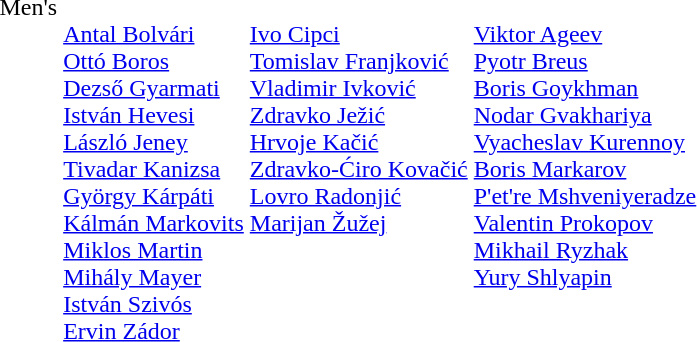<table>
<tr valign="top">
<td>Men's</td>
<td><br> <a href='#'>Antal Bolvári</a><br><a href='#'>Ottó Boros</a><br><a href='#'>Dezső Gyarmati</a><br><a href='#'>István Hevesi</a><br><a href='#'>László Jeney</a><br><a href='#'>Tivadar Kanizsa</a><br><a href='#'>György Kárpáti</a><br><a href='#'>Kálmán Markovits</a><br><a href='#'>Miklos Martin</a><br><a href='#'>Mihály Mayer</a><br><a href='#'>István Szivós</a><br><a href='#'>Ervin Zádor</a></td>
<td><br><a href='#'>Ivo Cipci</a><br><a href='#'>Tomislav Franjković</a><br><a href='#'>Vladimir Ivković</a><br><a href='#'>Zdravko Ježić</a><br><a href='#'>Hrvoje Kačić</a><br><a href='#'>Zdravko-Ćiro Kovačić</a><br><a href='#'>Lovro Radonjić</a><br><a href='#'>Marijan Žužej</a></td>
<td><br><a href='#'>Viktor Ageev</a><br><a href='#'>Pyotr Breus</a><br><a href='#'>Boris Goykhman</a><br><a href='#'>Nodar Gvakhariya</a><br><a href='#'>Vyacheslav Kurennoy</a><br><a href='#'>Boris Markarov</a><br><a href='#'>P'et're Mshveniyeradze</a><br><a href='#'>Valentin Prokopov</a><br><a href='#'>Mikhail Ryzhak</a><br><a href='#'>Yury Shlyapin</a></td>
</tr>
</table>
